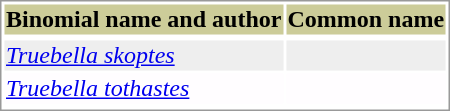<table style="text-align:left; border:1px solid #999999; ">
<tr style="background:#CCCC99; text-align: center; ">
<th>Binomial name and author</th>
<th>Common name</th>
</tr>
<tr>
</tr>
<tr style="background:#EEEEEE;">
<td><em><a href='#'>Truebella skoptes</a></em> </td>
<td></td>
</tr>
<tr style="background:#FFFDFF;">
<td><em><a href='#'>Truebella tothastes</a></em> </td>
<td></td>
</tr>
<tr>
</tr>
</table>
